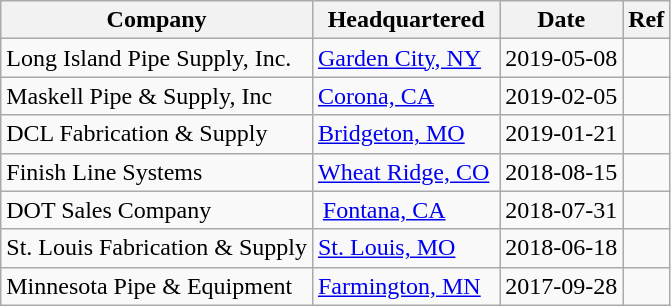<table class="wikitable sortable">
<tr>
<th>Company</th>
<th>Headquartered</th>
<th>Date</th>
<th>Ref</th>
</tr>
<tr>
<td>Long Island Pipe Supply, Inc.</td>
<td><a href='#'>Garden City, NY</a></td>
<td>2019-05-08</td>
<td></td>
</tr>
<tr>
<td>Maskell Pipe & Supply, Inc</td>
<td><a href='#'>Corona, CA</a></td>
<td>2019-02-05</td>
<td></td>
</tr>
<tr>
<td>DCL Fabrication & Supply</td>
<td><a href='#'>Bridgeton, MO</a></td>
<td>2019-01-21</td>
<td></td>
</tr>
<tr>
<td>Finish Line Systems</td>
<td><a href='#'>Wheat Ridge, CO</a> </td>
<td>2018-08-15</td>
<td></td>
</tr>
<tr>
<td>DOT Sales Company</td>
<td> <a href='#'>Fontana, CA</a></td>
<td>2018-07-31</td>
<td></td>
</tr>
<tr>
<td>St. Louis Fabrication & Supply</td>
<td><a href='#'>St. Louis, MO</a></td>
<td>2018-06-18</td>
<td></td>
</tr>
<tr>
<td>Minnesota Pipe & Equipment</td>
<td><a href='#'>Farmington, MN</a></td>
<td>2017-09-28</td>
<td></td>
</tr>
</table>
